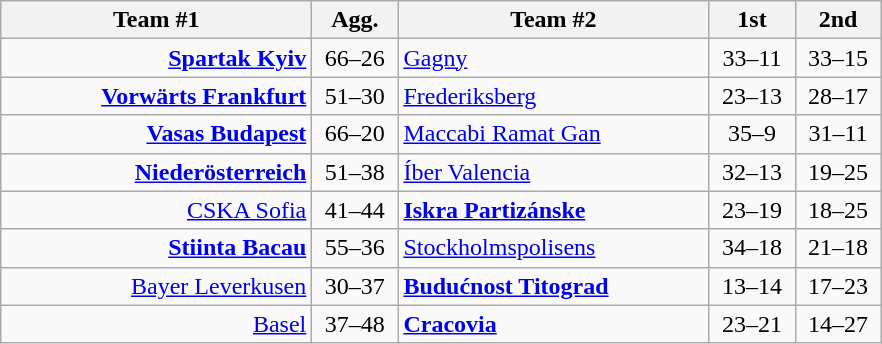<table class=wikitable style="text-align:center">
<tr>
<th width=200>Team #1</th>
<th width=50>Agg.</th>
<th width=200>Team #2</th>
<th width=50>1st</th>
<th width=50>2nd</th>
</tr>
<tr>
<td align=right><strong><a href='#'>Spartak Kyiv</a></strong> </td>
<td>66–26</td>
<td align=left> <a href='#'>Gagny</a></td>
<td align=center>33–11</td>
<td align=center>33–15</td>
</tr>
<tr>
<td align=right><strong><a href='#'>Vorwärts Frankfurt</a></strong> </td>
<td>51–30</td>
<td align=left> <a href='#'>Frederiksberg</a></td>
<td align=center>23–13</td>
<td align=center>28–17</td>
</tr>
<tr>
<td align=right><strong><a href='#'>Vasas Budapest</a></strong> </td>
<td>66–20</td>
<td align=left> <a href='#'>Maccabi Ramat Gan</a></td>
<td align=center>35–9</td>
<td align=center>31–11</td>
</tr>
<tr>
<td align=right><strong><a href='#'>Niederösterreich</a></strong> </td>
<td>51–38</td>
<td align=left> <a href='#'>Íber Valencia</a></td>
<td align=center>32–13</td>
<td align=center>19–25</td>
</tr>
<tr>
<td align=right><a href='#'>CSKA Sofia</a> </td>
<td>41–44</td>
<td align=left> <strong><a href='#'>Iskra Partizánske</a></strong></td>
<td align=center>23–19</td>
<td align=center>18–25</td>
</tr>
<tr>
<td align=right><strong><a href='#'>Stiinta Bacau</a></strong> </td>
<td>55–36</td>
<td align=left> <a href='#'>Stockholmspolisens</a></td>
<td align=center>34–18</td>
<td align=center>21–18</td>
</tr>
<tr>
<td align=right><a href='#'>Bayer Leverkusen</a> </td>
<td>30–37</td>
<td align=left> <strong><a href='#'>Budućnost Titograd</a></strong></td>
<td align=center>13–14</td>
<td align=center>17–23</td>
</tr>
<tr>
<td align=right><a href='#'>Basel</a> </td>
<td>37–48</td>
<td align=left> <strong><a href='#'>Cracovia</a></strong></td>
<td align=center>23–21</td>
<td align=center>14–27</td>
</tr>
</table>
